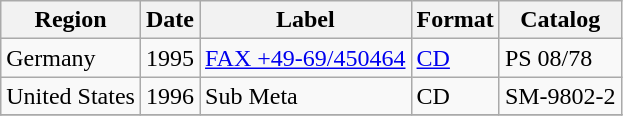<table class="wikitable">
<tr>
<th>Region</th>
<th>Date</th>
<th>Label</th>
<th>Format</th>
<th>Catalog</th>
</tr>
<tr>
<td>Germany</td>
<td>1995</td>
<td><a href='#'>FAX +49-69/450464</a></td>
<td><a href='#'>CD</a></td>
<td>PS 08/78</td>
</tr>
<tr>
<td>United States</td>
<td>1996</td>
<td>Sub Meta</td>
<td>CD</td>
<td>SM-9802-2</td>
</tr>
<tr>
</tr>
</table>
